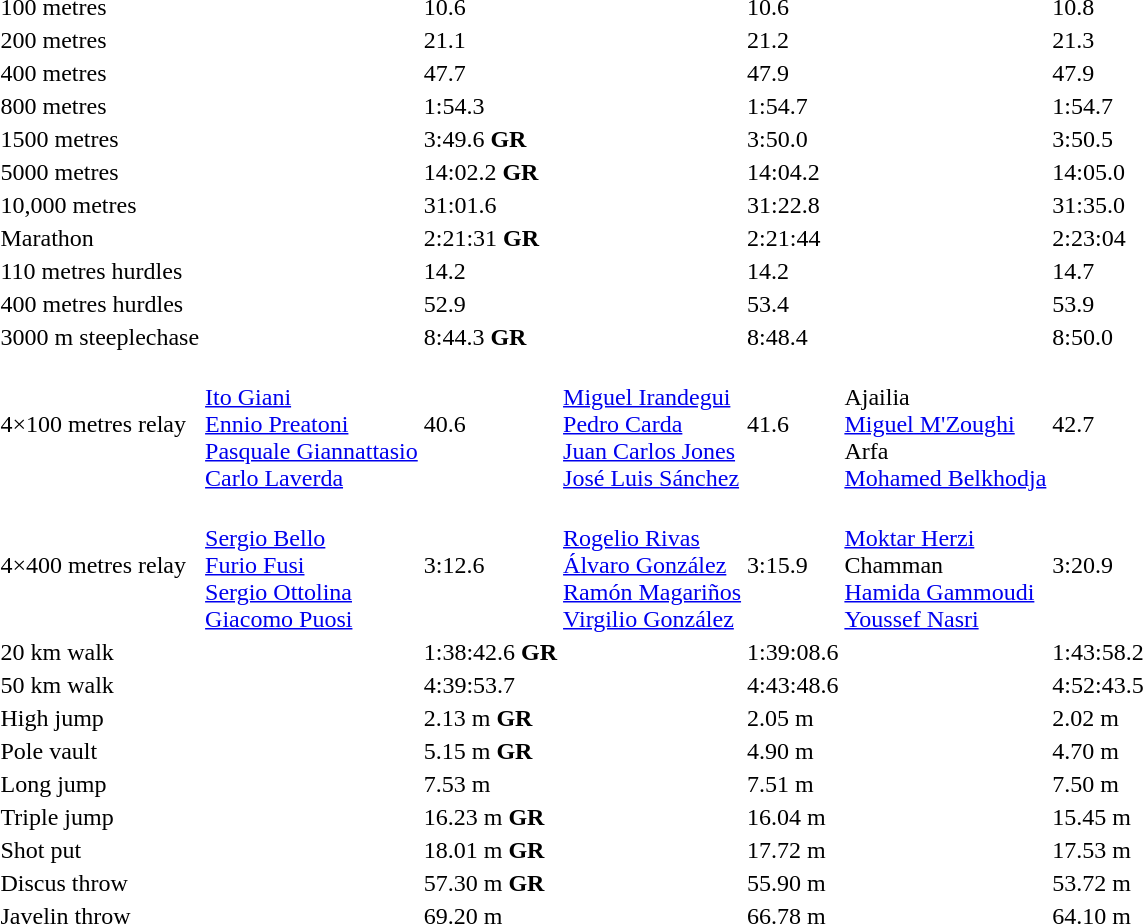<table>
<tr>
<td>100 metres</td>
<td></td>
<td>10.6</td>
<td></td>
<td>10.6</td>
<td></td>
<td>10.8</td>
</tr>
<tr>
<td>200 metres</td>
<td></td>
<td>21.1</td>
<td></td>
<td>21.2</td>
<td></td>
<td>21.3</td>
</tr>
<tr>
<td>400 metres</td>
<td></td>
<td>47.7</td>
<td></td>
<td>47.9</td>
<td></td>
<td>47.9</td>
</tr>
<tr>
<td>800 metres</td>
<td></td>
<td>1:54.3</td>
<td></td>
<td>1:54.7</td>
<td></td>
<td>1:54.7</td>
</tr>
<tr>
<td>1500 metres</td>
<td></td>
<td>3:49.6 <strong>GR</strong></td>
<td></td>
<td>3:50.0</td>
<td></td>
<td>3:50.5</td>
</tr>
<tr>
<td>5000 metres</td>
<td></td>
<td>14:02.2 <strong>GR</strong></td>
<td></td>
<td>14:04.2</td>
<td></td>
<td>14:05.0</td>
</tr>
<tr>
<td>10,000 metres</td>
<td></td>
<td>31:01.6</td>
<td></td>
<td>31:22.8</td>
<td></td>
<td>31:35.0</td>
</tr>
<tr>
<td>Marathon</td>
<td></td>
<td>2:21:31 <strong>GR</strong></td>
<td></td>
<td>2:21:44</td>
<td></td>
<td>2:23:04</td>
</tr>
<tr>
<td>110 metres hurdles</td>
<td></td>
<td>14.2</td>
<td></td>
<td>14.2</td>
<td></td>
<td>14.7</td>
</tr>
<tr>
<td>400 metres hurdles</td>
<td></td>
<td>52.9</td>
<td></td>
<td>53.4</td>
<td></td>
<td>53.9</td>
</tr>
<tr>
<td>3000 m steeplechase</td>
<td></td>
<td>8:44.3 <strong>GR</strong></td>
<td></td>
<td>8:48.4</td>
<td></td>
<td>8:50.0</td>
</tr>
<tr>
<td>4×100 metres relay</td>
<td><br><a href='#'>Ito Giani</a><br><a href='#'>Ennio Preatoni</a><br><a href='#'>Pasquale Giannattasio</a><br><a href='#'>Carlo Laverda</a></td>
<td>40.6</td>
<td><br><a href='#'>Miguel Irandegui</a><br><a href='#'>Pedro Carda</a><br><a href='#'>Juan Carlos Jones</a><br><a href='#'>José Luis Sánchez</a></td>
<td>41.6</td>
<td><br>Ajailia<br><a href='#'>Miguel M'Zoughi</a><br>Arfa<br><a href='#'>Mohamed Belkhodja</a></td>
<td>42.7</td>
</tr>
<tr>
<td>4×400 metres relay</td>
<td><br><a href='#'>Sergio Bello</a><br><a href='#'>Furio Fusi</a><br><a href='#'>Sergio Ottolina</a><br><a href='#'>Giacomo Puosi</a></td>
<td>3:12.6</td>
<td><br><a href='#'>Rogelio Rivas</a><br><a href='#'>Álvaro González</a><br><a href='#'>Ramón Magariños</a><br><a href='#'>Virgilio González</a></td>
<td>3:15.9</td>
<td><br><a href='#'>Moktar Herzi</a><br>Chamman<br><a href='#'>Hamida Gammoudi</a><br><a href='#'>Youssef Nasri</a></td>
<td>3:20.9</td>
</tr>
<tr>
<td>20 km walk</td>
<td></td>
<td>1:38:42.6 <strong>GR</strong></td>
<td></td>
<td>1:39:08.6</td>
<td></td>
<td>1:43:58.2</td>
</tr>
<tr>
<td>50 km walk</td>
<td></td>
<td>4:39:53.7</td>
<td></td>
<td>4:43:48.6</td>
<td></td>
<td>4:52:43.5</td>
</tr>
<tr>
<td>High jump</td>
<td></td>
<td>2.13 m <strong>GR</strong></td>
<td></td>
<td>2.05 m</td>
<td></td>
<td>2.02 m</td>
</tr>
<tr>
<td>Pole vault</td>
<td></td>
<td>5.15 m <strong>GR</strong></td>
<td></td>
<td>4.90 m</td>
<td></td>
<td>4.70 m</td>
</tr>
<tr>
<td>Long jump</td>
<td></td>
<td>7.53 m</td>
<td></td>
<td>7.51 m</td>
<td></td>
<td>7.50 m</td>
</tr>
<tr>
<td>Triple jump</td>
<td></td>
<td>16.23 m <strong>GR</strong></td>
<td></td>
<td>16.04 m</td>
<td></td>
<td>15.45 m</td>
</tr>
<tr>
<td>Shot put</td>
<td></td>
<td>18.01 m <strong>GR</strong></td>
<td></td>
<td>17.72 m</td>
<td></td>
<td>17.53 m</td>
</tr>
<tr>
<td>Discus throw</td>
<td></td>
<td>57.30 m <strong>GR</strong></td>
<td></td>
<td>55.90 m</td>
<td></td>
<td>53.72 m</td>
</tr>
<tr>
<td>Javelin throw</td>
<td></td>
<td>69.20 m</td>
<td></td>
<td>66.78 m</td>
<td></td>
<td>64.10 m</td>
</tr>
</table>
